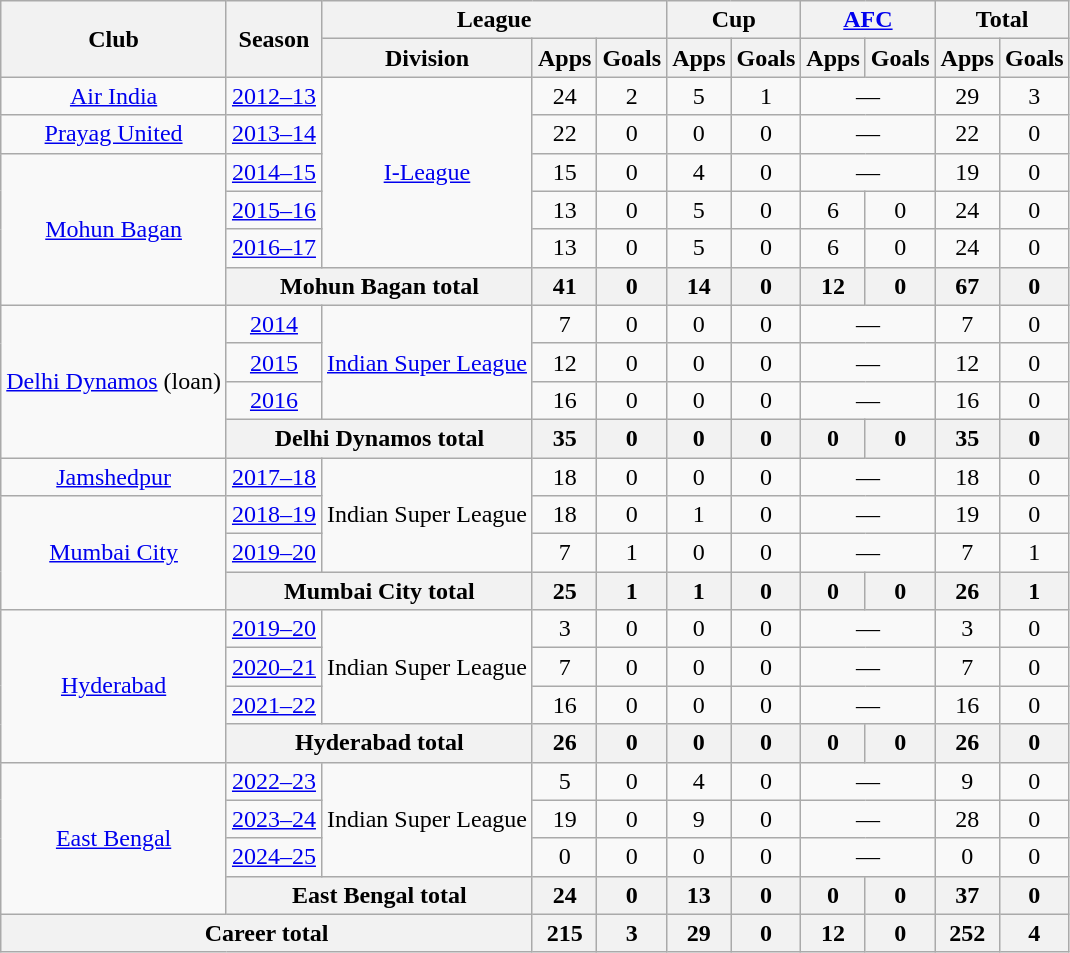<table class="wikitable" style="font-size; text-align:center;">
<tr>
<th rowspan="2">Club</th>
<th rowspan="2">Season</th>
<th colspan="3">League</th>
<th colspan="2">Cup</th>
<th colspan="2"><a href='#'>AFC</a></th>
<th colspan="2">Total</th>
</tr>
<tr>
<th>Division</th>
<th>Apps</th>
<th>Goals</th>
<th>Apps</th>
<th>Goals</th>
<th>Apps</th>
<th>Goals</th>
<th>Apps</th>
<th>Goals</th>
</tr>
<tr>
<td rowspan="1"><a href='#'>Air India</a></td>
<td><a href='#'>2012–13</a></td>
<td rowspan="5"><a href='#'>I-League</a></td>
<td>24</td>
<td>2</td>
<td>5</td>
<td>1</td>
<td colspan="2">—</td>
<td>29</td>
<td>3</td>
</tr>
<tr>
<td rowspan="1"><a href='#'>Prayag United</a></td>
<td><a href='#'>2013–14</a></td>
<td>22</td>
<td>0</td>
<td>0</td>
<td>0</td>
<td colspan="2">—</td>
<td>22</td>
<td>0</td>
</tr>
<tr>
<td rowspan="4"><a href='#'>Mohun Bagan</a></td>
<td><a href='#'>2014–15</a></td>
<td>15</td>
<td>0</td>
<td>4</td>
<td>0</td>
<td colspan="2">—</td>
<td>19</td>
<td>0</td>
</tr>
<tr>
<td><a href='#'>2015–16</a></td>
<td>13</td>
<td>0</td>
<td>5</td>
<td>0</td>
<td>6</td>
<td>0</td>
<td>24</td>
<td>0</td>
</tr>
<tr>
<td><a href='#'>2016–17</a></td>
<td>13</td>
<td>0</td>
<td>5</td>
<td>0</td>
<td>6</td>
<td>0</td>
<td>24</td>
<td>0</td>
</tr>
<tr>
<th colspan="2">Mohun Bagan total</th>
<th>41</th>
<th>0</th>
<th>14</th>
<th>0</th>
<th>12</th>
<th>0</th>
<th>67</th>
<th>0</th>
</tr>
<tr>
<td rowspan="4"><a href='#'>Delhi Dynamos</a> (loan)</td>
<td><a href='#'>2014</a></td>
<td rowspan="3"><a href='#'>Indian Super League</a></td>
<td>7</td>
<td>0</td>
<td>0</td>
<td>0</td>
<td colspan="2">—</td>
<td>7</td>
<td>0</td>
</tr>
<tr>
<td><a href='#'>2015</a></td>
<td>12</td>
<td>0</td>
<td>0</td>
<td>0</td>
<td colspan="2">—</td>
<td>12</td>
<td>0</td>
</tr>
<tr>
<td><a href='#'>2016</a></td>
<td>16</td>
<td>0</td>
<td>0</td>
<td>0</td>
<td colspan="2">—</td>
<td>16</td>
<td>0</td>
</tr>
<tr>
<th colspan="2">Delhi Dynamos total</th>
<th>35</th>
<th>0</th>
<th>0</th>
<th>0</th>
<th>0</th>
<th>0</th>
<th>35</th>
<th>0</th>
</tr>
<tr>
<td rowspan="1"><a href='#'>Jamshedpur</a></td>
<td><a href='#'>2017–18</a></td>
<td rowspan="3">Indian Super League</td>
<td>18</td>
<td>0</td>
<td>0</td>
<td>0</td>
<td colspan="2">—</td>
<td>18</td>
<td>0</td>
</tr>
<tr>
<td rowspan="3"><a href='#'>Mumbai City</a></td>
<td><a href='#'>2018–19</a></td>
<td>18</td>
<td>0</td>
<td>1</td>
<td>0</td>
<td colspan="2">—</td>
<td>19</td>
<td>0</td>
</tr>
<tr>
<td><a href='#'>2019–20</a></td>
<td>7</td>
<td>1</td>
<td>0</td>
<td>0</td>
<td colspan="2">—</td>
<td>7</td>
<td>1</td>
</tr>
<tr>
<th colspan="2">Mumbai City total</th>
<th>25</th>
<th>1</th>
<th>1</th>
<th>0</th>
<th>0</th>
<th>0</th>
<th>26</th>
<th>1</th>
</tr>
<tr>
<td rowspan="4"><a href='#'>Hyderabad</a></td>
<td><a href='#'>2019–20</a></td>
<td rowspan="3">Indian Super League</td>
<td>3</td>
<td>0</td>
<td>0</td>
<td>0</td>
<td colspan="2">—</td>
<td>3</td>
<td>0</td>
</tr>
<tr>
<td><a href='#'>2020–21</a></td>
<td>7</td>
<td>0</td>
<td>0</td>
<td>0</td>
<td colspan="2">—</td>
<td>7</td>
<td>0</td>
</tr>
<tr>
<td><a href='#'>2021–22</a></td>
<td>16</td>
<td>0</td>
<td>0</td>
<td>0</td>
<td colspan="2">—</td>
<td>16</td>
<td>0</td>
</tr>
<tr>
<th colspan="2">Hyderabad total</th>
<th>26</th>
<th>0</th>
<th>0</th>
<th>0</th>
<th>0</th>
<th>0</th>
<th>26</th>
<th>0</th>
</tr>
<tr>
<td rowspan="4"><a href='#'>East Bengal</a></td>
<td><a href='#'>2022–23</a></td>
<td rowspan="3">Indian Super League</td>
<td>5</td>
<td>0</td>
<td>4</td>
<td>0</td>
<td colspan="2">—</td>
<td>9</td>
<td>0</td>
</tr>
<tr>
<td><a href='#'>2023–24</a></td>
<td>19</td>
<td>0</td>
<td>9</td>
<td>0</td>
<td colspan="2">—</td>
<td>28</td>
<td>0</td>
</tr>
<tr>
<td><a href='#'>2024–25</a></td>
<td>0</td>
<td>0</td>
<td>0</td>
<td>0</td>
<td colspan="2">—</td>
<td>0</td>
<td>0</td>
</tr>
<tr>
<th colspan="2">East Bengal total</th>
<th>24</th>
<th>0</th>
<th>13</th>
<th>0</th>
<th>0</th>
<th>0</th>
<th>37</th>
<th>0</th>
</tr>
<tr>
<th colspan="3">Career total</th>
<th>215</th>
<th>3</th>
<th>29</th>
<th>0</th>
<th>12</th>
<th>0</th>
<th>252</th>
<th>4</th>
</tr>
</table>
